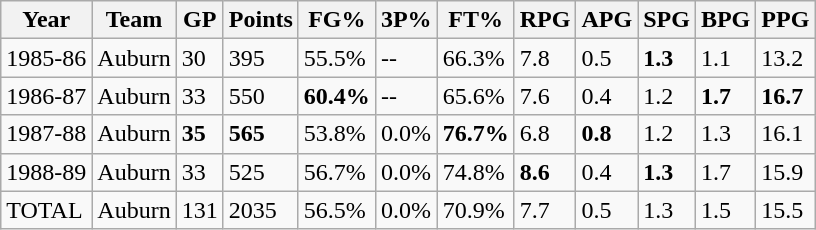<table class="wikitable">
<tr>
<th>Year</th>
<th>Team</th>
<th>GP</th>
<th>Points</th>
<th>FG%</th>
<th>3P%</th>
<th>FT%</th>
<th>RPG</th>
<th>APG</th>
<th>SPG</th>
<th>BPG</th>
<th>PPG</th>
</tr>
<tr>
<td>1985-86</td>
<td>Auburn</td>
<td>30</td>
<td>395</td>
<td>55.5%</td>
<td>--</td>
<td>66.3%</td>
<td>7.8</td>
<td>0.5</td>
<td><strong>1.3</strong></td>
<td>1.1</td>
<td>13.2</td>
</tr>
<tr>
<td>1986-87</td>
<td>Auburn</td>
<td>33</td>
<td>550</td>
<td><strong>60.4%</strong></td>
<td>--</td>
<td>65.6%</td>
<td>7.6</td>
<td>0.4</td>
<td>1.2</td>
<td><strong>1.7</strong></td>
<td><strong>16.7</strong></td>
</tr>
<tr>
<td>1987-88</td>
<td>Auburn</td>
<td><strong>35</strong></td>
<td><strong>565</strong></td>
<td>53.8%</td>
<td>0.0%</td>
<td><strong>76.7%</strong></td>
<td>6.8</td>
<td><strong>0.8</strong></td>
<td>1.2</td>
<td>1.3</td>
<td>16.1</td>
</tr>
<tr>
<td>1988-89</td>
<td>Auburn</td>
<td>33</td>
<td>525</td>
<td>56.7%</td>
<td>0.0%</td>
<td>74.8%</td>
<td><strong>8.6</strong></td>
<td>0.4</td>
<td><strong>1.3</strong></td>
<td>1.7</td>
<td>15.9</td>
</tr>
<tr>
<td>TOTAL</td>
<td>Auburn</td>
<td>131</td>
<td>2035</td>
<td>56.5%</td>
<td>0.0%</td>
<td>70.9%</td>
<td>7.7</td>
<td>0.5</td>
<td>1.3</td>
<td>1.5</td>
<td>15.5</td>
</tr>
</table>
